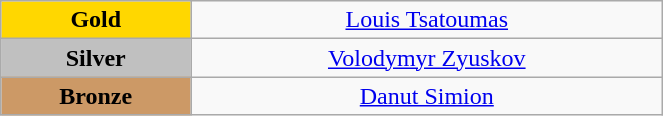<table class="wikitable" style="text-align:center; " width="35%">
<tr>
<td bgcolor="gold"><strong>Gold</strong></td>
<td><a href='#'>Louis Tsatoumas</a><br>  <small><em></em></small></td>
</tr>
<tr>
<td bgcolor="silver"><strong>Silver</strong></td>
<td><a href='#'>Volodymyr Zyuskov</a><br>  <small><em></em></small></td>
</tr>
<tr>
<td bgcolor="CC9966"><strong>Bronze</strong></td>
<td><a href='#'>Danut Simion</a><br>  <small><em></em></small></td>
</tr>
</table>
